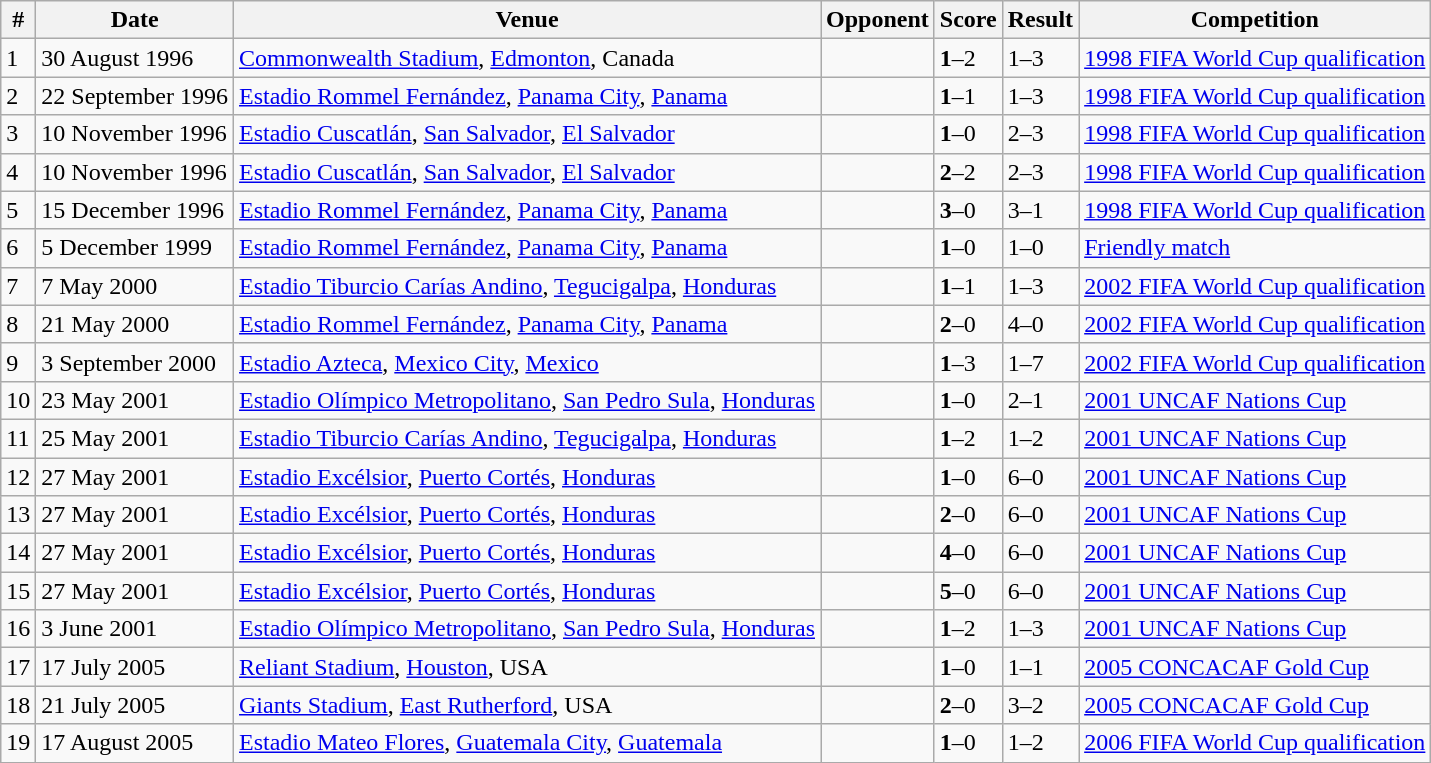<table class="wikitable">
<tr>
<th>#</th>
<th>Date</th>
<th>Venue</th>
<th>Opponent</th>
<th>Score</th>
<th>Result</th>
<th>Competition</th>
</tr>
<tr>
<td>1</td>
<td>30 August 1996</td>
<td><a href='#'>Commonwealth Stadium</a>, <a href='#'>Edmonton</a>, Canada</td>
<td></td>
<td><strong>1</strong>–2</td>
<td>1–3</td>
<td><a href='#'>1998 FIFA World Cup qualification</a></td>
</tr>
<tr>
<td>2</td>
<td>22 September 1996</td>
<td><a href='#'>Estadio Rommel Fernández</a>, <a href='#'>Panama City</a>, <a href='#'>Panama</a></td>
<td></td>
<td><strong>1</strong>–1</td>
<td>1–3</td>
<td><a href='#'>1998 FIFA World Cup qualification</a></td>
</tr>
<tr>
<td>3</td>
<td>10 November 1996</td>
<td><a href='#'>Estadio Cuscatlán</a>, <a href='#'>San Salvador</a>, <a href='#'>El Salvador</a></td>
<td></td>
<td><strong>1</strong>–0</td>
<td>2–3</td>
<td><a href='#'>1998 FIFA World Cup qualification</a></td>
</tr>
<tr>
<td>4</td>
<td>10 November 1996</td>
<td><a href='#'>Estadio Cuscatlán</a>, <a href='#'>San Salvador</a>, <a href='#'>El Salvador</a></td>
<td></td>
<td><strong>2</strong>–2</td>
<td>2–3</td>
<td><a href='#'>1998 FIFA World Cup qualification</a></td>
</tr>
<tr>
<td>5</td>
<td>15 December 1996</td>
<td><a href='#'>Estadio Rommel Fernández</a>, <a href='#'>Panama City</a>, <a href='#'>Panama</a></td>
<td></td>
<td><strong>3</strong>–0</td>
<td>3–1</td>
<td><a href='#'>1998 FIFA World Cup qualification</a></td>
</tr>
<tr>
<td>6</td>
<td>5 December 1999</td>
<td><a href='#'>Estadio Rommel Fernández</a>, <a href='#'>Panama City</a>, <a href='#'>Panama</a></td>
<td></td>
<td><strong>1</strong>–0</td>
<td>1–0</td>
<td><a href='#'>Friendly match</a></td>
</tr>
<tr>
<td>7</td>
<td>7 May 2000</td>
<td><a href='#'>Estadio Tiburcio Carías Andino</a>, <a href='#'>Tegucigalpa</a>, <a href='#'>Honduras</a></td>
<td></td>
<td><strong>1</strong>–1</td>
<td>1–3</td>
<td><a href='#'>2002 FIFA World Cup qualification</a></td>
</tr>
<tr>
<td>8</td>
<td>21 May 2000</td>
<td><a href='#'>Estadio Rommel Fernández</a>, <a href='#'>Panama City</a>, <a href='#'>Panama</a></td>
<td></td>
<td><strong>2</strong>–0</td>
<td>4–0</td>
<td><a href='#'>2002 FIFA World Cup qualification</a></td>
</tr>
<tr>
<td>9</td>
<td>3 September 2000</td>
<td><a href='#'>Estadio Azteca</a>, <a href='#'>Mexico City</a>, <a href='#'>Mexico</a></td>
<td></td>
<td><strong>1</strong>–3</td>
<td>1–7</td>
<td><a href='#'>2002 FIFA World Cup qualification</a></td>
</tr>
<tr>
<td>10</td>
<td>23 May 2001</td>
<td><a href='#'>Estadio Olímpico Metropolitano</a>, <a href='#'>San Pedro Sula</a>, <a href='#'>Honduras</a></td>
<td></td>
<td><strong>1</strong>–0</td>
<td>2–1</td>
<td><a href='#'>2001 UNCAF Nations Cup</a></td>
</tr>
<tr>
<td>11</td>
<td>25 May 2001</td>
<td><a href='#'>Estadio Tiburcio Carías Andino</a>, <a href='#'>Tegucigalpa</a>, <a href='#'>Honduras</a></td>
<td></td>
<td><strong>1</strong>–2</td>
<td>1–2</td>
<td><a href='#'>2001 UNCAF Nations Cup</a></td>
</tr>
<tr>
<td>12</td>
<td>27 May 2001</td>
<td><a href='#'>Estadio Excélsior</a>, <a href='#'>Puerto Cortés</a>, <a href='#'>Honduras</a></td>
<td></td>
<td><strong>1</strong>–0</td>
<td>6–0</td>
<td><a href='#'>2001 UNCAF Nations Cup</a></td>
</tr>
<tr>
<td>13</td>
<td>27 May 2001</td>
<td><a href='#'>Estadio Excélsior</a>, <a href='#'>Puerto Cortés</a>, <a href='#'>Honduras</a></td>
<td></td>
<td><strong>2</strong>–0</td>
<td>6–0</td>
<td><a href='#'>2001 UNCAF Nations Cup</a></td>
</tr>
<tr>
<td>14</td>
<td>27 May 2001</td>
<td><a href='#'>Estadio Excélsior</a>, <a href='#'>Puerto Cortés</a>, <a href='#'>Honduras</a></td>
<td></td>
<td><strong>4</strong>–0</td>
<td>6–0</td>
<td><a href='#'>2001 UNCAF Nations Cup</a></td>
</tr>
<tr>
<td>15</td>
<td>27 May 2001</td>
<td><a href='#'>Estadio Excélsior</a>, <a href='#'>Puerto Cortés</a>, <a href='#'>Honduras</a></td>
<td></td>
<td><strong>5</strong>–0</td>
<td>6–0</td>
<td><a href='#'>2001 UNCAF Nations Cup</a></td>
</tr>
<tr>
<td>16</td>
<td>3 June 2001</td>
<td><a href='#'>Estadio Olímpico Metropolitano</a>, <a href='#'>San Pedro Sula</a>, <a href='#'>Honduras</a></td>
<td></td>
<td><strong>1</strong>–2</td>
<td>1–3</td>
<td><a href='#'>2001 UNCAF Nations Cup</a></td>
</tr>
<tr>
<td>17</td>
<td>17 July 2005</td>
<td><a href='#'>Reliant Stadium</a>, <a href='#'>Houston</a>, USA</td>
<td></td>
<td><strong>1</strong>–0</td>
<td>1–1</td>
<td><a href='#'>2005 CONCACAF Gold Cup</a></td>
</tr>
<tr>
<td>18</td>
<td>21 July 2005</td>
<td><a href='#'>Giants Stadium</a>, <a href='#'>East Rutherford</a>, USA</td>
<td></td>
<td><strong>2</strong>–0</td>
<td>3–2</td>
<td><a href='#'>2005 CONCACAF Gold Cup</a></td>
</tr>
<tr>
<td>19</td>
<td>17 August 2005</td>
<td><a href='#'>Estadio Mateo Flores</a>, <a href='#'>Guatemala City</a>, <a href='#'>Guatemala</a></td>
<td></td>
<td><strong>1</strong>–0</td>
<td>1–2</td>
<td><a href='#'>2006 FIFA World Cup qualification</a></td>
</tr>
</table>
